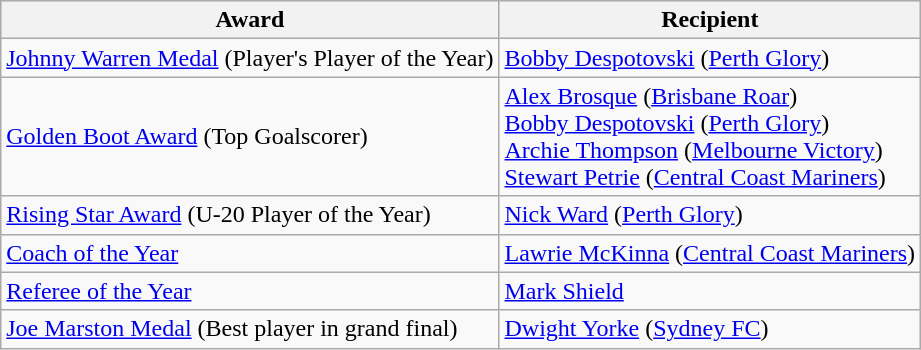<table class="wikitable">
<tr style="background:#c0ffc0;">
<th>Award</th>
<th>Recipient</th>
</tr>
<tr>
<td style="text-align:left;"><a href='#'>Johnny Warren Medal</a> (Player's Player of the Year)</td>
<td><a href='#'>Bobby Despotovski</a> (<a href='#'>Perth Glory</a>)</td>
</tr>
<tr>
<td style="text-align:left;"><a href='#'>Golden Boot Award</a> (Top Goalscorer)</td>
<td><a href='#'>Alex Brosque</a> (<a href='#'>Brisbane Roar</a>) <br><a href='#'>Bobby Despotovski</a> (<a href='#'>Perth Glory</a>) <br><a href='#'>Archie Thompson</a> (<a href='#'>Melbourne Victory</a>) <br><a href='#'>Stewart Petrie</a> (<a href='#'>Central Coast Mariners</a>)</td>
</tr>
<tr>
<td style="text-align:left;"><a href='#'>Rising Star Award</a> (U-20 Player of the Year)</td>
<td><a href='#'>Nick Ward</a> (<a href='#'>Perth Glory</a>)</td>
</tr>
<tr>
<td style="text-align:left;"><a href='#'>Coach of the Year</a></td>
<td><a href='#'>Lawrie McKinna</a> (<a href='#'>Central Coast Mariners</a>)</td>
</tr>
<tr>
<td style="text-align:left;"><a href='#'>Referee of the Year</a></td>
<td><a href='#'>Mark Shield</a></td>
</tr>
<tr>
<td style="text-align:left;"><a href='#'>Joe Marston Medal</a> (Best player in grand final)</td>
<td><a href='#'>Dwight Yorke</a> (<a href='#'>Sydney FC</a>)</td>
</tr>
</table>
